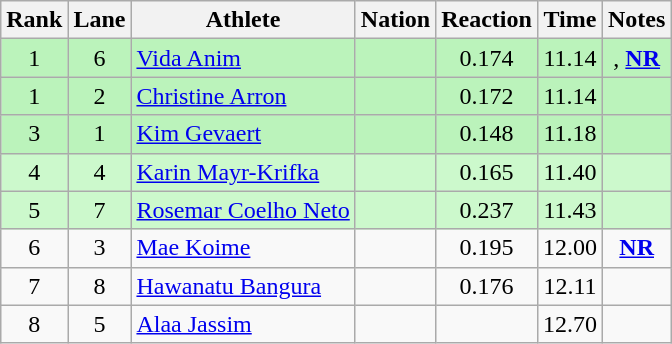<table class="wikitable sortable" style="text-align:center">
<tr>
<th>Rank</th>
<th>Lane</th>
<th>Athlete</th>
<th>Nation</th>
<th>Reaction</th>
<th>Time</th>
<th>Notes</th>
</tr>
<tr bgcolor=#bbf3bb>
<td>1</td>
<td>6</td>
<td align=left><a href='#'>Vida Anim</a></td>
<td align=left></td>
<td>0.174</td>
<td>11.14</td>
<td>, <strong><a href='#'>NR</a></strong></td>
</tr>
<tr bgcolor=#bbf3bb>
<td>1</td>
<td>2</td>
<td align=left><a href='#'>Christine Arron</a></td>
<td align=left></td>
<td>0.172</td>
<td>11.14</td>
<td></td>
</tr>
<tr bgcolor=#bbf3bb>
<td>3</td>
<td>1</td>
<td align=left><a href='#'>Kim Gevaert</a></td>
<td align=left></td>
<td>0.148</td>
<td>11.18</td>
<td></td>
</tr>
<tr bgcolor=#ccf9cc>
<td>4</td>
<td>4</td>
<td align=left><a href='#'>Karin Mayr-Krifka</a></td>
<td align=left></td>
<td>0.165</td>
<td>11.40</td>
<td></td>
</tr>
<tr bgcolor=#ccf9cc>
<td>5</td>
<td>7</td>
<td align=left><a href='#'>Rosemar Coelho Neto</a></td>
<td align=left></td>
<td>0.237</td>
<td>11.43</td>
<td></td>
</tr>
<tr>
<td>6</td>
<td>3</td>
<td align=left><a href='#'>Mae Koime</a></td>
<td align=left></td>
<td>0.195</td>
<td>12.00</td>
<td><strong><a href='#'>NR</a></strong></td>
</tr>
<tr>
<td>7</td>
<td>8</td>
<td align=left><a href='#'>Hawanatu Bangura</a></td>
<td align=left></td>
<td>0.176</td>
<td>12.11</td>
<td></td>
</tr>
<tr>
<td>8</td>
<td>5</td>
<td align=left><a href='#'>Alaa Jassim</a></td>
<td align=left></td>
<td></td>
<td>12.70</td>
<td></td>
</tr>
</table>
